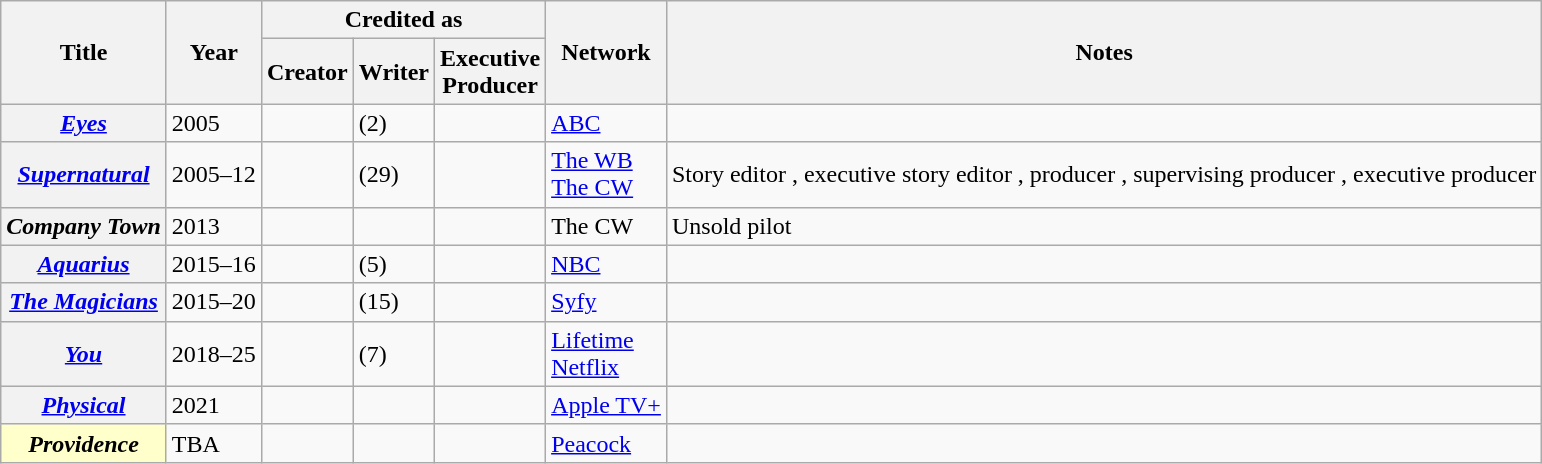<table class="wikitable plainrowheaders sortable">
<tr>
<th rowspan="2" scope="col">Title</th>
<th rowspan="2" scope="col">Year</th>
<th colspan="3" scope="col">Credited as</th>
<th rowspan="2" scope="col">Network</th>
<th rowspan="2" scope="col" class="unsortable">Notes</th>
</tr>
<tr>
<th>Creator</th>
<th>Writer</th>
<th>Executive<br>Producer</th>
</tr>
<tr>
<th scope=row><em><a href='#'>Eyes</a></em></th>
<td>2005</td>
<td></td>
<td> (2)</td>
<td></td>
<td><a href='#'>ABC</a></td>
<td></td>
</tr>
<tr>
<th scope=row><em><a href='#'>Supernatural</a></em></th>
<td>2005–12</td>
<td></td>
<td> (29)</td>
<td></td>
<td><a href='#'>The WB</a><br><a href='#'>The CW</a></td>
<td>Story editor , executive story editor , producer , supervising producer , executive producer </td>
</tr>
<tr>
<th scope=row><em>Company Town</em></th>
<td>2013</td>
<td></td>
<td></td>
<td></td>
<td>The CW</td>
<td>Unsold pilot</td>
</tr>
<tr>
<th scope=row><em><a href='#'>Aquarius</a></em></th>
<td>2015–16</td>
<td></td>
<td> (5)</td>
<td></td>
<td><a href='#'>NBC</a></td>
<td></td>
</tr>
<tr>
<th scope=row><em><a href='#'>The Magicians</a></em></th>
<td>2015–20</td>
<td></td>
<td> (15)</td>
<td></td>
<td><a href='#'>Syfy</a></td>
<td></td>
</tr>
<tr>
<th scope=row><em><a href='#'>You</a></em></th>
<td>2018–25</td>
<td></td>
<td> (7)</td>
<td></td>
<td><a href='#'>Lifetime</a><br><a href='#'>Netflix</a></td>
<td></td>
</tr>
<tr>
<th scope=row><em><a href='#'>Physical</a></em></th>
<td>2021</td>
<td></td>
<td></td>
<td></td>
<td><a href='#'>Apple TV+</a></td>
<td></td>
</tr>
<tr>
<th scope=row style="background:#FFFFCC;"><em>Providence</em> </th>
<td>TBA</td>
<td></td>
<td></td>
<td></td>
<td><a href='#'>Peacock</a></td>
</tr>
</table>
